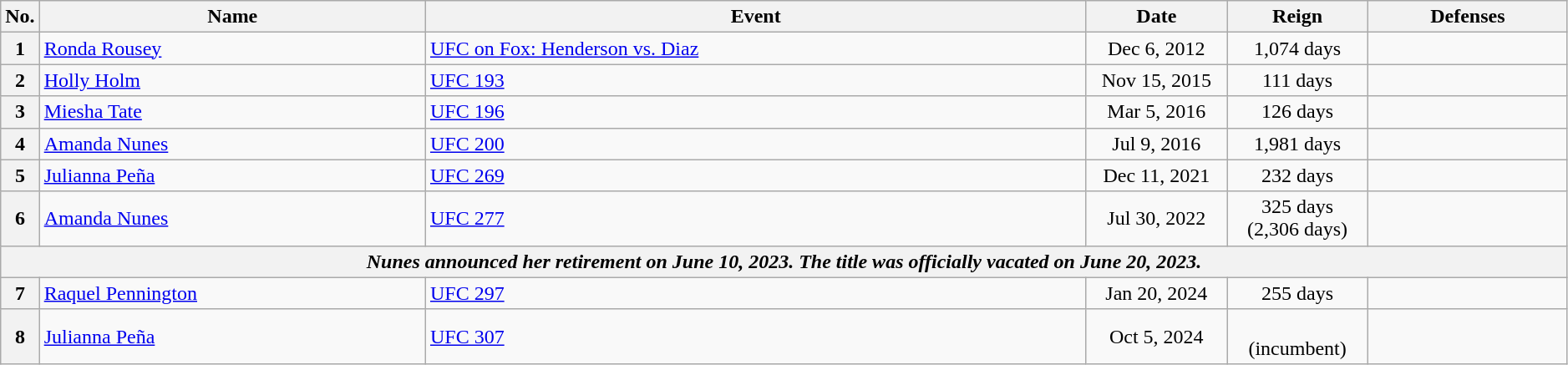<table class="wikitable" style="width:99%;">
<tr>
<th style="width:2%;">No.</th>
<th>Name</th>
<th>Event</th>
<th style="width:9%;">Date</th>
<th style="width:9%;">Reign</th>
<th>Defenses</th>
</tr>
<tr>
<th>1</th>
<td> <a href='#'>Ronda Rousey</a><br></td>
<td><a href='#'>UFC on Fox: Henderson vs. Diaz</a><br></td>
<td align=center>Dec 6, 2012</td>
<td align=center>1,074 days</td>
<td><br></td>
</tr>
<tr>
<th>2</th>
<td> <a href='#'>Holly Holm</a></td>
<td><a href='#'>UFC 193</a><br></td>
<td align=center>Nov 15, 2015</td>
<td align=center>111 days</td>
<td></td>
</tr>
<tr>
<th>3</th>
<td> <a href='#'>Miesha Tate</a></td>
<td><a href='#'>UFC 196</a><br></td>
<td align=center>Mar 5, 2016</td>
<td align=center>126 days</td>
<td></td>
</tr>
<tr>
<th>4</th>
<td> <a href='#'>Amanda Nunes</a></td>
<td><a href='#'>UFC 200</a><br></td>
<td align=center>Jul 9, 2016</td>
<td align=center>1,981 days</td>
<td><br></td>
</tr>
<tr>
<th>5</th>
<td> <a href='#'>Julianna Peña</a></td>
<td><a href='#'>UFC 269</a><br></td>
<td align=center>Dec 11, 2021</td>
<td align=center>232 days</td>
<td></td>
</tr>
<tr>
<th>6</th>
<td> <a href='#'>Amanda Nunes</a> </td>
<td><a href='#'>UFC 277</a><br></td>
<td align=center>Jul 30, 2022</td>
<td align=center>325 days<br>(2,306 days)</td>
<td></td>
</tr>
<tr>
<th colspan=6 align=center><em>Nunes announced her retirement on June 10, 2023. The title was officially vacated on June 20, 2023.</em></th>
</tr>
<tr>
<th>7</th>
<td> <a href='#'>Raquel Pennington</a><br></td>
<td><a href='#'>UFC 297</a><br></td>
<td align=center>Jan 20, 2024</td>
<td align=center>255 days</td>
<td></td>
</tr>
<tr>
<th>8</th>
<td> <a href='#'>Julianna Peña</a> </td>
<td><a href='#'>UFC 307</a><br></td>
<td align=center>Oct 5, 2024</td>
<td align=center><br>(incumbent)<br></td>
<td></td>
</tr>
</table>
